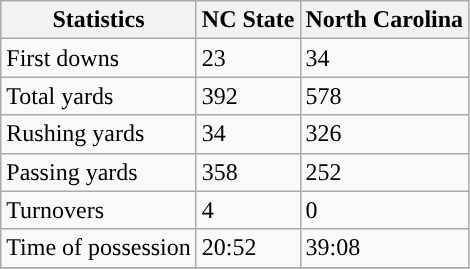<table class="wikitable"}>
<tr>
<th>Statistics</th>
<th>NC State</th>
<th>North Carolina</th>
</tr>
<tr>
<td>First downs</td>
<td>23</td>
<td>34</td>
</tr>
<tr>
<td>Total yards</td>
<td>392</td>
<td>578</td>
</tr>
<tr>
<td>Rushing yards</td>
<td>34</td>
<td>326</td>
</tr>
<tr>
<td>Passing yards</td>
<td>358</td>
<td>252</td>
</tr>
<tr>
<td>Turnovers</td>
<td>4</td>
<td>0</td>
</tr>
<tr>
<td>Time of possession</td>
<td>20:52</td>
<td>39:08</td>
</tr>
<tr>
</tr>
</table>
